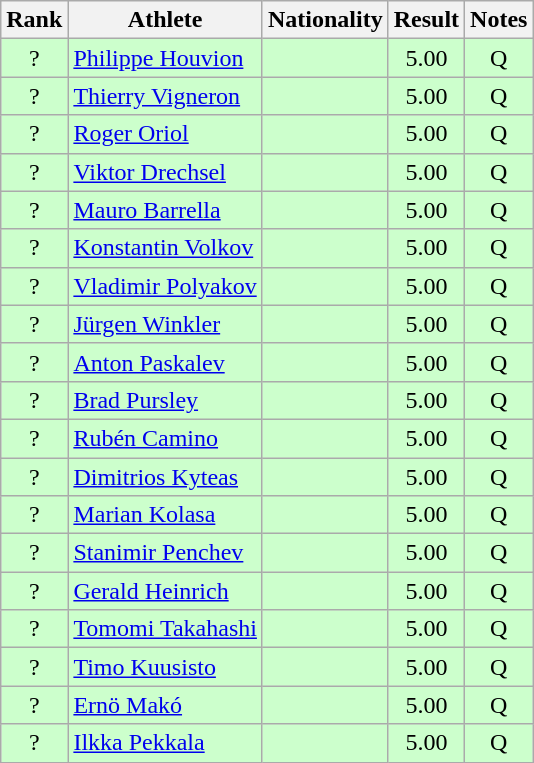<table class="wikitable sortable" style="text-align:center">
<tr>
<th>Rank</th>
<th>Athlete</th>
<th>Nationality</th>
<th>Result</th>
<th>Notes</th>
</tr>
<tr bgcolor=ccffcc>
<td>?</td>
<td align=left><a href='#'>Philippe Houvion</a></td>
<td align=left></td>
<td>5.00</td>
<td>Q</td>
</tr>
<tr bgcolor=ccffcc>
<td>?</td>
<td align=left><a href='#'>Thierry Vigneron</a></td>
<td align=left></td>
<td>5.00</td>
<td>Q</td>
</tr>
<tr bgcolor=ccffcc>
<td>?</td>
<td align=left><a href='#'>Roger Oriol</a></td>
<td align=left></td>
<td>5.00</td>
<td>Q</td>
</tr>
<tr bgcolor=ccffcc>
<td>?</td>
<td align=left><a href='#'>Viktor Drechsel</a></td>
<td align=left></td>
<td>5.00</td>
<td>Q</td>
</tr>
<tr bgcolor=ccffcc>
<td>?</td>
<td align=left><a href='#'>Mauro Barrella</a></td>
<td align=left></td>
<td>5.00</td>
<td>Q</td>
</tr>
<tr bgcolor=ccffcc>
<td>?</td>
<td align=left><a href='#'>Konstantin Volkov</a></td>
<td align=left></td>
<td>5.00</td>
<td>Q</td>
</tr>
<tr bgcolor=ccffcc>
<td>?</td>
<td align=left><a href='#'>Vladimir Polyakov</a></td>
<td align=left></td>
<td>5.00</td>
<td>Q</td>
</tr>
<tr bgcolor=ccffcc>
<td>?</td>
<td align=left><a href='#'>Jürgen Winkler</a></td>
<td align=left></td>
<td>5.00</td>
<td>Q</td>
</tr>
<tr bgcolor=ccffcc>
<td>?</td>
<td align=left><a href='#'>Anton Paskalev</a></td>
<td align=left></td>
<td>5.00</td>
<td>Q</td>
</tr>
<tr bgcolor=ccffcc>
<td>?</td>
<td align=left><a href='#'>Brad Pursley</a></td>
<td align=left></td>
<td>5.00</td>
<td>Q</td>
</tr>
<tr bgcolor=ccffcc>
<td>?</td>
<td align=left><a href='#'>Rubén Camino</a></td>
<td align=left></td>
<td>5.00</td>
<td>Q</td>
</tr>
<tr bgcolor=ccffcc>
<td>?</td>
<td align=left><a href='#'>Dimitrios Kyteas</a></td>
<td align=left></td>
<td>5.00</td>
<td>Q</td>
</tr>
<tr bgcolor=ccffcc>
<td>?</td>
<td align=left><a href='#'>Marian Kolasa</a></td>
<td align=left></td>
<td>5.00</td>
<td>Q</td>
</tr>
<tr bgcolor=ccffcc>
<td>?</td>
<td align=left><a href='#'>Stanimir Penchev</a></td>
<td align=left></td>
<td>5.00</td>
<td>Q</td>
</tr>
<tr bgcolor=ccffcc>
<td>?</td>
<td align=left><a href='#'>Gerald Heinrich</a></td>
<td align=left></td>
<td>5.00</td>
<td>Q</td>
</tr>
<tr bgcolor=ccffcc>
<td>?</td>
<td align=left><a href='#'>Tomomi Takahashi</a></td>
<td align=left></td>
<td>5.00</td>
<td>Q</td>
</tr>
<tr bgcolor=ccffcc>
<td>?</td>
<td align=left><a href='#'>Timo Kuusisto</a></td>
<td align=left></td>
<td>5.00</td>
<td>Q</td>
</tr>
<tr bgcolor=ccffcc>
<td>?</td>
<td align=left><a href='#'>Ernö Makó</a></td>
<td align=left></td>
<td>5.00</td>
<td>Q</td>
</tr>
<tr bgcolor=ccffcc>
<td>?</td>
<td align=left><a href='#'>Ilkka Pekkala</a></td>
<td align=left></td>
<td>5.00</td>
<td>Q</td>
</tr>
</table>
